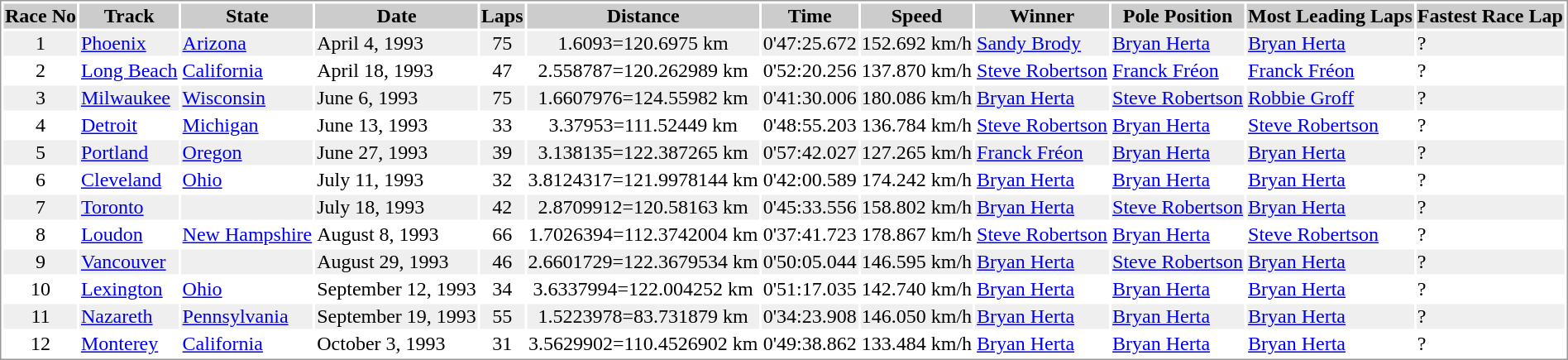<table border="0" style="border: 1px solid #999; background-color:#FFFFFF; text-align:center">
<tr align="center" style="background:#CCCCCC;">
<th>Race No</th>
<th>Track</th>
<th>State</th>
<th>Date</th>
<th>Laps</th>
<th>Distance</th>
<th>Time</th>
<th>Speed</th>
<th>Winner</th>
<th>Pole Position</th>
<th>Most Leading Laps</th>
<th>Fastest Race Lap</th>
</tr>
<tr style="background:#EFEFEF;">
<td>1</td>
<td align="left"><a href='#'>Phoenix</a></td>
<td align="left"><a href='#'>Arizona</a></td>
<td align="left">April 4, 1993</td>
<td>75</td>
<td>1.6093=120.6975 km</td>
<td>0'47:25.672</td>
<td>152.692 km/h</td>
<td align="left"><a href='#'>Sandy Brody</a></td>
<td align="left"><a href='#'>Bryan Herta</a></td>
<td align="left"><a href='#'>Bryan Herta</a></td>
<td align="left">?</td>
</tr>
<tr>
<td>2</td>
<td align="left"><a href='#'>Long Beach</a></td>
<td align="left"><a href='#'>California</a></td>
<td align="left">April 18, 1993</td>
<td>47</td>
<td>2.558787=120.262989 km</td>
<td>0'52:20.256</td>
<td>137.870 km/h</td>
<td align="left"><a href='#'>Steve Robertson</a></td>
<td align="left"><a href='#'>Franck Fréon</a></td>
<td align="left"><a href='#'>Franck Fréon</a></td>
<td align="left">?</td>
</tr>
<tr style="background:#EFEFEF;">
<td>3</td>
<td align="left"><a href='#'>Milwaukee</a></td>
<td align="left"><a href='#'>Wisconsin</a></td>
<td align="left">June 6, 1993</td>
<td>75</td>
<td>1.6607976=124.55982 km</td>
<td>0'41:30.006</td>
<td>180.086 km/h</td>
<td align="left"><a href='#'>Bryan Herta</a></td>
<td align="left"><a href='#'>Steve Robertson</a></td>
<td align="left"><a href='#'>Robbie Groff</a></td>
<td align="left">?</td>
</tr>
<tr>
<td>4</td>
<td align="left"><a href='#'>Detroit</a></td>
<td align="left"><a href='#'>Michigan</a></td>
<td align="left">June 13, 1993</td>
<td>33</td>
<td>3.37953=111.52449 km</td>
<td>0'48:55.203</td>
<td>136.784 km/h</td>
<td align="left"><a href='#'>Steve Robertson</a></td>
<td align="left"><a href='#'>Bryan Herta</a></td>
<td align="left"><a href='#'>Steve Robertson</a></td>
<td align="left">?</td>
</tr>
<tr style="background:#EFEFEF;">
<td>5</td>
<td align="left"><a href='#'>Portland</a></td>
<td align="left"><a href='#'>Oregon</a></td>
<td align="left">June 27, 1993</td>
<td>39</td>
<td>3.138135=122.387265 km</td>
<td>0'57:42.027</td>
<td>127.265 km/h</td>
<td align="left"><a href='#'>Franck Fréon</a></td>
<td align="left"><a href='#'>Bryan Herta</a></td>
<td align="left"><a href='#'>Bryan Herta</a></td>
<td align="left">?</td>
</tr>
<tr>
<td>6</td>
<td align="left"><a href='#'>Cleveland</a></td>
<td align="left"><a href='#'>Ohio</a></td>
<td align="left">July 11, 1993</td>
<td>32</td>
<td>3.8124317=121.9978144 km</td>
<td>0'42:00.589</td>
<td>174.242 km/h</td>
<td align="left"><a href='#'>Bryan Herta</a></td>
<td align="left"><a href='#'>Bryan Herta</a></td>
<td align="left"><a href='#'>Bryan Herta</a></td>
<td align="left">?</td>
</tr>
<tr style="background:#EFEFEF;">
<td>7</td>
<td align="left"><a href='#'>Toronto</a></td>
<td align="left"></td>
<td align="left">July 18, 1993</td>
<td>42</td>
<td>2.8709912=120.58163 km</td>
<td>0'45:33.556</td>
<td>158.802 km/h</td>
<td align="left"><a href='#'>Bryan Herta</a></td>
<td align="left"><a href='#'>Steve Robertson</a></td>
<td align="left"><a href='#'>Bryan Herta</a></td>
<td align="left">?</td>
</tr>
<tr>
<td>8</td>
<td align="left"><a href='#'>Loudon</a></td>
<td align="left"><a href='#'>New Hampshire</a></td>
<td align="left">August 8, 1993</td>
<td>66</td>
<td>1.7026394=112.3742004 km</td>
<td>0'37:41.723</td>
<td>178.867 km/h</td>
<td align="left"><a href='#'>Steve Robertson</a></td>
<td align="left"><a href='#'>Bryan Herta</a></td>
<td align="left"><a href='#'>Steve Robertson</a></td>
<td align="left">?</td>
</tr>
<tr style="background:#EFEFEF;">
<td>9</td>
<td align="left"><a href='#'>Vancouver</a></td>
<td align="left"></td>
<td align="left">August 29, 1993</td>
<td>46</td>
<td>2.6601729=122.3679534 km</td>
<td>0'50:05.044</td>
<td>146.595 km/h</td>
<td align="left"><a href='#'>Bryan Herta</a></td>
<td align="left"><a href='#'>Steve Robertson</a></td>
<td align="left"><a href='#'>Bryan Herta</a></td>
<td align="left">?</td>
</tr>
<tr>
<td>10</td>
<td align="left"><a href='#'>Lexington</a></td>
<td align="left"><a href='#'>Ohio</a></td>
<td align="left">September 12, 1993</td>
<td>34</td>
<td>3.6337994=122.004252 km</td>
<td>0'51:17.035</td>
<td>142.740 km/h</td>
<td align="left"><a href='#'>Bryan Herta</a></td>
<td align="left"><a href='#'>Bryan Herta</a></td>
<td align="left"><a href='#'>Bryan Herta</a></td>
<td align="left">?</td>
</tr>
<tr style="background:#EFEFEF;">
<td>11</td>
<td align="left"><a href='#'>Nazareth</a></td>
<td align="left"><a href='#'>Pennsylvania</a></td>
<td align="left">September 19, 1993</td>
<td>55</td>
<td>1.5223978=83.731879 km</td>
<td>0'34:23.908</td>
<td>146.050 km/h</td>
<td align="left"><a href='#'>Bryan Herta</a></td>
<td align="left"><a href='#'>Bryan Herta</a></td>
<td align="left"><a href='#'>Bryan Herta</a></td>
<td align="left">?</td>
</tr>
<tr>
<td>12</td>
<td align="left"><a href='#'>Monterey</a></td>
<td align="left"><a href='#'>California</a></td>
<td align="left">October 3, 1993</td>
<td>31</td>
<td>3.5629902=110.4526902 km</td>
<td>0'49:38.862</td>
<td>133.484 km/h</td>
<td align="left"><a href='#'>Bryan Herta</a></td>
<td align="left"><a href='#'>Bryan Herta</a></td>
<td align="left"><a href='#'>Bryan Herta</a></td>
<td align="left">?</td>
</tr>
</table>
